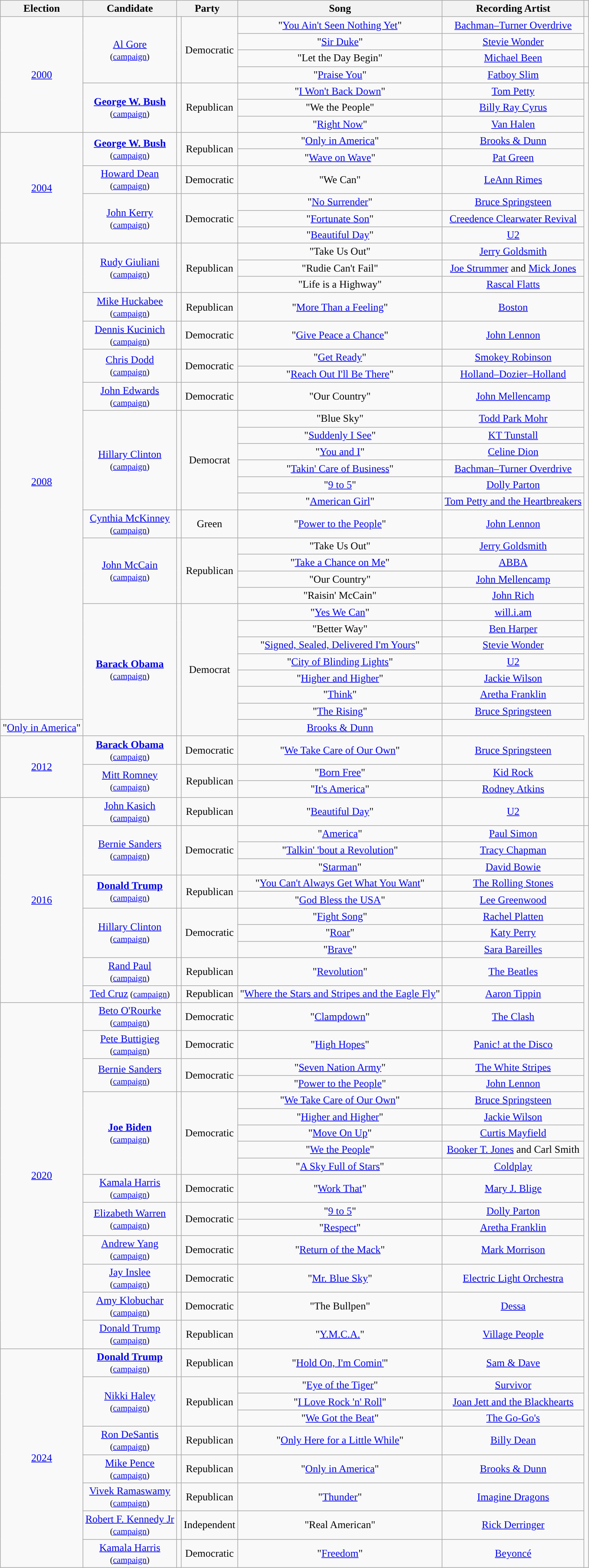<table class="wikitable"  style="text-align:center">
<tr>
<th>Election</th>
<th>Candidate</th>
<th colspan="2">Party</th>
<th>Song</th>
<th>Recording Artist</th>
<th></th>
</tr>
<tr>
<td rowspan="7"><a href='#'>2000</a></td>
<td rowspan="4"><a href='#'>Al Gore</a><br> <small>(<a href='#'>campaign</a>)</small></td>
<td rowspan="4" style="background:"></td>
<td rowspan="4">Democratic</td>
<td>"<a href='#'>You Ain't Seen Nothing Yet</a>"</td>
<td><a href='#'>Bachman–Turner Overdrive</a></td>
</tr>
<tr>
<td>"<a href='#'>Sir Duke</a>"</td>
<td><a href='#'>Stevie Wonder</a></td>
</tr>
<tr>
<td>"Let the Day Begin"</td>
<td><a href='#'>Michael Been</a></td>
</tr>
<tr>
<td>"<a href='#'>Praise You</a>"</td>
<td><a href='#'>Fatboy Slim</a></td>
<td></td>
</tr>
<tr>
<td rowspan="3"><strong><a href='#'>George W. Bush</a></strong><br> <small>(<a href='#'>campaign</a>)</small></td>
<td rowspan="3" style="background:"></td>
<td rowspan="3">Republican</td>
<td>"<a href='#'>I Won't Back Down</a>"</td>
<td><a href='#'>Tom Petty</a></td>
</tr>
<tr>
<td>"We the People"</td>
<td><a href='#'>Billy Ray Cyrus</a></td>
</tr>
<tr>
<td>"<a href='#'>Right Now</a>"</td>
<td><a href='#'>Van Halen</a></td>
</tr>
<tr>
<td rowspan="6"><a href='#'>2004</a></td>
<td rowspan="2"><strong><a href='#'>George W. Bush</a></strong><br> <small>(<a href='#'>campaign</a>)</small></td>
<td rowspan="2" style="background:"></td>
<td rowspan="2">Republican</td>
<td>"<a href='#'>Only in America</a>"</td>
<td><a href='#'>Brooks & Dunn</a></td>
</tr>
<tr>
<td>"<a href='#'>Wave on Wave</a>"</td>
<td><a href='#'>Pat Green</a></td>
</tr>
<tr>
<td><a href='#'>Howard Dean</a><br><small>(<a href='#'>campaign</a>)</small></td>
<td style="background:"></td>
<td>Democratic</td>
<td>"We Can"</td>
<td><a href='#'>LeAnn Rimes</a></td>
</tr>
<tr>
<td rowspan="3"><a href='#'>John Kerry</a><br> <small>(<a href='#'>campaign</a>)</small></td>
<td rowspan="3" style="background:"></td>
<td rowspan="3">Democratic</td>
<td>"<a href='#'>No Surrender</a>"</td>
<td><a href='#'>Bruce Springsteen</a></td>
</tr>
<tr>
<td>"<a href='#'>Fortunate Son</a>"</td>
<td><a href='#'>Creedence Clearwater Revival</a></td>
</tr>
<tr>
<td>"<a href='#'>Beautiful Day</a>"</td>
<td><a href='#'>U2</a></td>
</tr>
<tr>
<td rowspan="26"><a href='#'>2008</a></td>
<td rowspan="3"><a href='#'>Rudy Giuliani</a><br> <small>(<a href='#'>campaign</a>)</small></td>
<td rowspan="3" style="background:"></td>
<td rowspan="3">Republican</td>
<td>"Take Us Out"</td>
<td><a href='#'>Jerry Goldsmith</a></td>
</tr>
<tr>
<td>"Rudie Can't Fail"</td>
<td><a href='#'>Joe Strummer</a> and <a href='#'>Mick Jones</a></td>
</tr>
<tr>
<td>"Life is a Highway"</td>
<td><a href='#'>Rascal Flatts</a></td>
</tr>
<tr>
<td><a href='#'>Mike Huckabee</a><br> <small>(<a href='#'>campaign</a>)</small></td>
<td style="background:"></td>
<td>Republican</td>
<td>"<a href='#'>More Than a Feeling</a>"</td>
<td><a href='#'>Boston</a></td>
</tr>
<tr>
<td><a href='#'>Dennis Kucinich</a><br> <small>(<a href='#'>campaign</a>)</small></td>
<td style="background:"></td>
<td>Democratic</td>
<td>"<a href='#'>Give Peace a Chance</a>"</td>
<td><a href='#'>John Lennon</a></td>
</tr>
<tr>
<td rowspan="2"><a href='#'>Chris Dodd</a><br> <small>(<a href='#'>campaign</a>)</small></td>
<td rowspan="2" style="background:"></td>
<td rowspan="2">Democratic</td>
<td>"<a href='#'>Get Ready</a>"</td>
<td><a href='#'>Smokey Robinson</a></td>
</tr>
<tr>
<td>"<a href='#'>Reach Out I'll Be There</a>"</td>
<td><a href='#'>Holland–Dozier–Holland</a></td>
</tr>
<tr>
<td><a href='#'>John Edwards</a><br> <small>(<a href='#'>campaign</a>)</small></td>
<td style="background:"></td>
<td>Democratic</td>
<td>"Our Country"</td>
<td><a href='#'>John Mellencamp</a></td>
</tr>
<tr>
<td rowspan="6"><a href='#'>Hillary Clinton</a><br> <small>(<a href='#'>campaign</a>)</small></td>
<td rowspan="6" style="background:"></td>
<td rowspan="6">Democrat</td>
<td>"Blue Sky"</td>
<td><a href='#'>Todd Park Mohr</a></td>
</tr>
<tr>
<td>"<a href='#'>Suddenly I See</a>"</td>
<td><a href='#'>KT Tunstall</a></td>
</tr>
<tr>
<td>"<a href='#'>You and I</a>"</td>
<td><a href='#'>Celine Dion</a></td>
</tr>
<tr>
<td>"<a href='#'>Takin' Care of Business</a>"</td>
<td><a href='#'>Bachman–Turner Overdrive</a></td>
</tr>
<tr>
<td>"<a href='#'>9 to 5</a>"</td>
<td><a href='#'>Dolly Parton</a></td>
</tr>
<tr>
<td>"<a href='#'>American Girl</a>"</td>
<td><a href='#'>Tom Petty and the Heartbreakers</a></td>
</tr>
<tr>
<td><a href='#'>Cynthia McKinney</a><br> <small>(<a href='#'>campaign</a>)</small></td>
<td style="background:"></td>
<td>Green</td>
<td>"<a href='#'>Power to the People</a>"</td>
<td><a href='#'>John Lennon</a></td>
</tr>
<tr>
<td rowspan="4"><a href='#'>John McCain</a><br> <small>(<a href='#'>campaign</a>)</small></td>
<td rowspan="4" style="background:"></td>
<td rowspan="4">Republican</td>
<td>"Take Us Out"</td>
<td><a href='#'>Jerry Goldsmith</a></td>
</tr>
<tr>
<td>"<a href='#'>Take a Chance on Me</a>"</td>
<td><a href='#'>ABBA</a></td>
</tr>
<tr>
<td>"Our Country"</td>
<td><a href='#'>John Mellencamp</a></td>
</tr>
<tr>
<td>"Raisin' McCain"</td>
<td><a href='#'>John Rich</a></td>
</tr>
<tr>
<td rowspan="8"><strong><a href='#'>Barack Obama</a></strong><br> <small>(<a href='#'>campaign</a>)</small></td>
<td rowspan="8" style="background:"></td>
<td rowspan="8">Democrat</td>
<td>"<a href='#'>Yes We Can</a>"</td>
<td><a href='#'>will.i.am</a></td>
</tr>
<tr>
<td>"Better Way"</td>
<td><a href='#'>Ben Harper</a></td>
</tr>
<tr>
<td>"<a href='#'>Signed, Sealed, Delivered I'm Yours</a>"</td>
<td><a href='#'>Stevie Wonder</a></td>
</tr>
<tr>
<td>"<a href='#'>City of Blinding Lights</a>"</td>
<td><a href='#'>U2</a></td>
</tr>
<tr>
<td>"<a href='#'>Higher and Higher</a>"</td>
<td><a href='#'>Jackie Wilson</a></td>
</tr>
<tr>
<td>"<a href='#'>Think</a>"</td>
<td><a href='#'>Aretha Franklin</a></td>
</tr>
<tr>
<td>"<a href='#'>The Rising</a>"</td>
<td><a href='#'>Bruce Springsteen</a></td>
</tr>
<tr>
<td>"<a href='#'>Only in America</a>"</td>
<td><a href='#'>Brooks & Dunn</a></td>
</tr>
<tr>
<td rowspan="3"><a href='#'>2012</a></td>
<td><strong><a href='#'>Barack Obama</a></strong> <br><small> (<a href='#'>campaign</a>)</small></td>
<td style="background:"></td>
<td>Democratic</td>
<td>"<a href='#'>We Take Care of Our Own</a>"</td>
<td><a href='#'>Bruce Springsteen</a></td>
</tr>
<tr>
<td rowspan="2"><a href='#'>Mitt Romney</a><br> <small>(<a href='#'>campaign</a>)</small></td>
<td rowspan="2" style="background:"></td>
<td rowspan="2">Republican</td>
<td>"<a href='#'>Born Free</a>"</td>
<td><a href='#'>Kid Rock</a></td>
</tr>
<tr>
<td>"<a href='#'>It's America</a>"</td>
<td><a href='#'>Rodney Atkins</a></td>
</tr>
<tr>
<td rowspan="11"><a href='#'>2016</a></td>
<td><a href='#'>John Kasich</a><br> <small>(<a href='#'>campaign</a>)</small></td>
<td style="background:"></td>
<td>Republican</td>
<td>"<a href='#'>Beautiful Day</a>"</td>
<td><a href='#'>U2</a></td>
<td></td>
</tr>
<tr>
<td rowspan="3"><a href='#'>Bernie Sanders</a><br> <small>(<a href='#'>campaign</a>)</small></td>
<td rowspan="3" style="background:"></td>
<td rowspan="3">Democratic</td>
<td>"<a href='#'>America</a>"</td>
<td><a href='#'>Paul Simon</a></td>
</tr>
<tr>
<td>"<a href='#'>Talkin' 'bout a Revolution</a>"</td>
<td><a href='#'>Tracy Chapman</a></td>
</tr>
<tr>
<td>"<a href='#'>Starman</a>"</td>
<td><a href='#'>David Bowie</a></td>
</tr>
<tr>
<td rowspan="2"><strong><a href='#'>Donald Trump</a></strong><br> <small>(<a href='#'>campaign</a>)</small></td>
<td rowspan="2" style="background:"></td>
<td rowspan="2">Republican</td>
<td>"<a href='#'>You Can't Always Get What You Want</a>"</td>
<td><a href='#'>The Rolling Stones</a></td>
</tr>
<tr>
<td>"<a href='#'>God Bless the USA</a>"</td>
<td><a href='#'>Lee Greenwood</a></td>
</tr>
<tr>
<td rowspan="3"><a href='#'>Hillary Clinton</a><br> <small>(<a href='#'>campaign</a>)</small></td>
<td rowspan="3" style="background:"></td>
<td rowspan="3">Democratic</td>
<td>"<a href='#'>Fight Song</a>"</td>
<td><a href='#'>Rachel Platten</a></td>
</tr>
<tr>
<td>"<a href='#'>Roar</a>"</td>
<td><a href='#'>Katy Perry</a></td>
</tr>
<tr>
<td>"<a href='#'>Brave</a>"</td>
<td><a href='#'>Sara Bareilles</a></td>
</tr>
<tr>
<td><a href='#'>Rand Paul</a> <br><small>(<a href='#'>campaign</a>)</small></td>
<td style="background:"></td>
<td>Republican</td>
<td>"<a href='#'>Revolution</a>"</td>
<td><a href='#'>The Beatles</a></td>
</tr>
<tr>
<td><a href='#'>Ted Cruz</a><small> (<a href='#'>campaign</a>)</small></td>
<td style="background:"></td>
<td>Republican</td>
<td>"<a href='#'>Where the Stars and Stripes and the Eagle Fly</a>"</td>
<td><a href='#'>Aaron Tippin</a></td>
</tr>
<tr>
<td rowspan="16"><a href='#'>2020</a></td>
<td><a href='#'>Beto O'Rourke</a><br> <small>(<a href='#'>campaign</a>)</small></td>
<td style="background:"></td>
<td>Democratic</td>
<td>"<a href='#'>Clampdown</a>"</td>
<td><a href='#'>The Clash</a></td>
</tr>
<tr>
<td><a href='#'>Pete Buttigieg</a><br> <small>(<a href='#'>campaign</a>)</small></td>
<td style="background:"></td>
<td>Democratic</td>
<td>"<a href='#'>High Hopes</a>"</td>
<td><a href='#'>Panic! at the Disco</a></td>
</tr>
<tr>
<td rowspan="2"><a href='#'>Bernie Sanders</a><br> <small>(<a href='#'>campaign</a>)</small></td>
<td rowspan="2" style="background:"></td>
<td rowspan="2">Democratic</td>
<td>"<a href='#'>Seven Nation Army</a>"</td>
<td><a href='#'>The White Stripes</a></td>
</tr>
<tr>
<td>"<a href='#'>Power to the People</a>"</td>
<td><a href='#'>John Lennon</a></td>
</tr>
<tr>
<td rowspan="5"><strong><a href='#'>Joe Biden</a></strong><br> <small>(<a href='#'>campaign</a>)</small></td>
<td rowspan="5" style="background:"></td>
<td rowspan="5">Democratic</td>
<td>"<a href='#'>We Take Care of Our Own</a>"</td>
<td><a href='#'>Bruce Springsteen</a></td>
</tr>
<tr>
<td>"<a href='#'>Higher and Higher</a>"</td>
<td><a href='#'>Jackie Wilson</a></td>
</tr>
<tr>
<td>"<a href='#'>Move On Up</a>"</td>
<td><a href='#'>Curtis Mayfield</a></td>
</tr>
<tr>
<td>"<a href='#'>We the People</a>"</td>
<td><a href='#'>Booker T. Jones</a> and Carl Smith</td>
</tr>
<tr>
<td>"<a href='#'>A Sky Full of Stars</a>"</td>
<td><a href='#'>Coldplay</a></td>
</tr>
<tr>
<td><a href='#'>Kamala Harris</a><br> <small>(<a href='#'>campaign</a>)</small></td>
<td style="background:"></td>
<td>Democratic</td>
<td>"<a href='#'>Work That</a>"</td>
<td><a href='#'>Mary J. Blige</a></td>
</tr>
<tr>
<td rowspan="2"><a href='#'>Elizabeth Warren</a><br> <small>(<a href='#'>campaign</a>)</small></td>
<td rowspan="2" style="background:"></td>
<td rowspan="2">Democratic</td>
<td>"<a href='#'>9 to 5</a>"</td>
<td><a href='#'>Dolly Parton</a></td>
</tr>
<tr>
<td>"<a href='#'>Respect</a>"</td>
<td><a href='#'>Aretha Franklin</a></td>
</tr>
<tr>
<td><a href='#'>Andrew Yang</a><br> <small>(<a href='#'>campaign</a>)</small></td>
<td style="background:"></td>
<td>Democratic</td>
<td>"<a href='#'>Return of the Mack</a>"</td>
<td><a href='#'>Mark Morrison</a></td>
</tr>
<tr>
<td><a href='#'>Jay Inslee</a><br> <small>(<a href='#'>campaign</a>)</small></td>
<td style="background:"></td>
<td>Democratic</td>
<td>"<a href='#'>Mr. Blue Sky</a>"</td>
<td><a href='#'>Electric Light Orchestra</a></td>
</tr>
<tr>
<td><a href='#'>Amy Klobuchar</a><br> <small>(<a href='#'>campaign</a>)</small></td>
<td style="background:"></td>
<td>Democratic</td>
<td>"The Bullpen"</td>
<td><a href='#'>Dessa</a></td>
</tr>
<tr>
<td><a href='#'>Donald Trump</a><br> <small>(<a href='#'>campaign</a>)</small></td>
<td style="background:"></td>
<td>Republican</td>
<td>"<a href='#'>Y.M.C.A.</a>"</td>
<td><a href='#'>Village People</a></td>
</tr>
<tr>
<td rowspan="9"><a href='#'>2024</a></td>
<td><strong><a href='#'>Donald Trump</a></strong><br> <small>(<a href='#'>campaign</a>)</small></td>
<td style="background:"></td>
<td>Republican</td>
<td>"<a href='#'>Hold On, I'm Comin'</a>"</td>
<td><a href='#'>Sam & Dave</a></td>
</tr>
<tr>
<td rowspan="3"><a href='#'>Nikki Haley</a><br> <small>(<a href='#'>campaign</a>)</small></td>
<td rowspan="3" style="background:"></td>
<td rowspan="3">Republican</td>
<td>"<a href='#'>Eye of the Tiger</a>"</td>
<td><a href='#'>Survivor</a></td>
</tr>
<tr>
<td>"<a href='#'>I Love Rock 'n' Roll</a>"</td>
<td><a href='#'>Joan Jett and the Blackhearts</a></td>
</tr>
<tr>
<td>"<a href='#'>We Got the Beat</a>"</td>
<td><a href='#'>The Go-Go's</a></td>
</tr>
<tr>
<td><a href='#'>Ron DeSantis</a><br> <small>(<a href='#'>campaign</a>)</small></td>
<td style="background:"></td>
<td>Republican</td>
<td>"<a href='#'>Only Here for a Little While</a>"</td>
<td><a href='#'>Billy Dean</a></td>
</tr>
<tr>
<td><a href='#'>Mike Pence</a><br> <small>(<a href='#'>campaign</a>)</small></td>
<td style="background:"></td>
<td>Republican</td>
<td>"<a href='#'>Only in America</a>"</td>
<td><a href='#'>Brooks & Dunn</a></td>
</tr>
<tr>
<td><a href='#'>Vivek Ramaswamy</a><br><small>(<a href='#'>campaign</a>)</small></td>
<td style="background:"></td>
<td>Republican</td>
<td>"<a href='#'>Thunder</a>"</td>
<td><a href='#'>Imagine Dragons</a></td>
</tr>
<tr>
<td><a href='#'>Robert F. Kennedy Jr</a><br><small>(<a href='#'>campaign</a>)</small></td>
<td style="background:"></td>
<td>Independent</td>
<td>"Real American"</td>
<td><a href='#'>Rick Derringer</a></td>
</tr>
<tr>
<td><a href='#'>Kamala Harris</a><br><small>(<a href='#'>campaign</a>)</small></td>
<td style="background:"></td>
<td>Democratic</td>
<td>"<a href='#'>Freedom</a>"</td>
<td><a href='#'>Beyoncé</a></td>
</tr>
</table>
